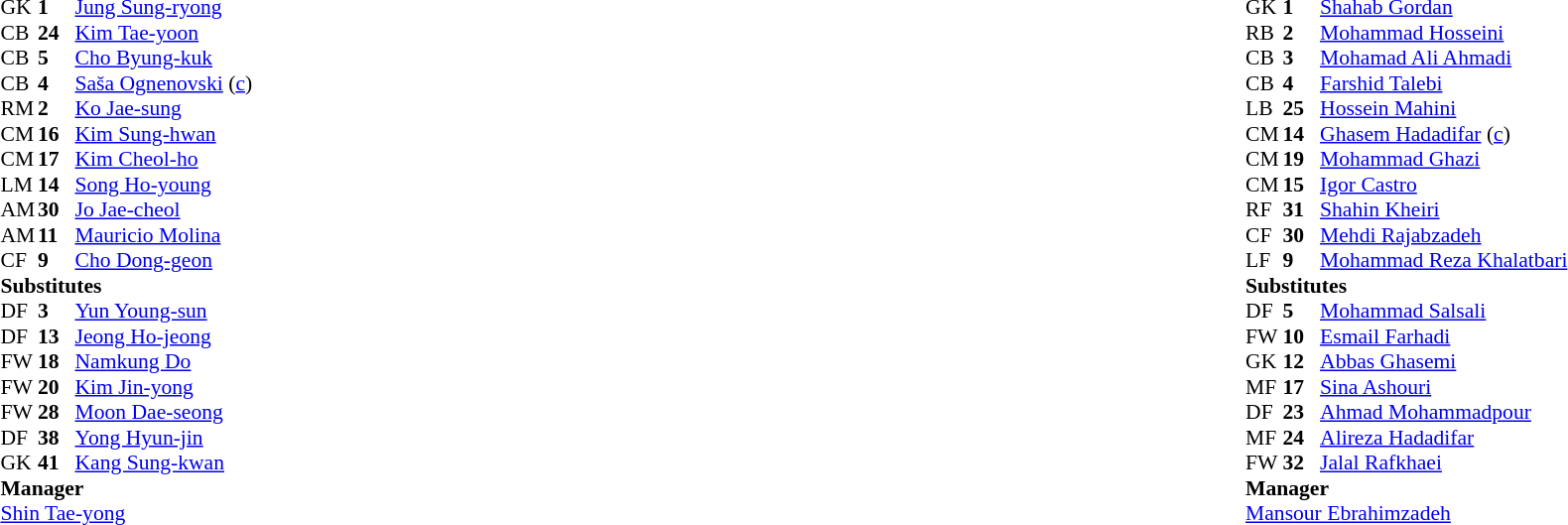<table width="100%">
<tr>
<td valign="top" width="50%"><br><table style="font-size: 90%" cellspacing="0" cellpadding="0">
<tr>
<th width=25></th>
<th width=25></th>
</tr>
<tr>
<td>GK</td>
<td><strong>1</strong></td>
<td> <a href='#'>Jung Sung-ryong</a></td>
</tr>
<tr>
<td>CB</td>
<td><strong>24</strong></td>
<td> <a href='#'>Kim Tae-yoon</a></td>
</tr>
<tr>
<td>CB</td>
<td><strong>5</strong></td>
<td> <a href='#'>Cho Byung-kuk</a></td>
</tr>
<tr>
<td>CB</td>
<td><strong>4</strong></td>
<td> <a href='#'>Saša Ognenovski</a> (<a href='#'>c</a>)</td>
</tr>
<tr>
<td>RM</td>
<td><strong>2</strong></td>
<td> <a href='#'>Ko Jae-sung</a></td>
</tr>
<tr>
<td>CM</td>
<td><strong>16</strong></td>
<td> <a href='#'>Kim Sung-hwan</a></td>
</tr>
<tr>
<td>CM</td>
<td><strong>17</strong></td>
<td> <a href='#'>Kim Cheol-ho</a></td>
</tr>
<tr>
<td>LM</td>
<td><strong>14</strong></td>
<td> <a href='#'>Song Ho-young</a></td>
<td></td>
<td></td>
</tr>
<tr>
<td>AM</td>
<td><strong>30</strong></td>
<td> <a href='#'>Jo Jae-cheol</a></td>
<td></td>
</tr>
<tr>
<td>AM</td>
<td><strong>11</strong></td>
<td> <a href='#'>Mauricio Molina</a></td>
</tr>
<tr>
<td>CF</td>
<td><strong>9</strong></td>
<td> <a href='#'>Cho Dong-geon</a></td>
<td></td>
<td></td>
</tr>
<tr>
<td colspan=3><strong>Substitutes</strong></td>
</tr>
<tr>
<td>DF</td>
<td><strong>3</strong></td>
<td> <a href='#'>Yun Young-sun</a></td>
</tr>
<tr>
<td>DF</td>
<td><strong>13</strong></td>
<td> <a href='#'>Jeong Ho-jeong</a></td>
</tr>
<tr>
<td>FW</td>
<td><strong>18</strong></td>
<td> <a href='#'>Namkung Do</a></td>
<td></td>
<td></td>
</tr>
<tr>
<td>FW</td>
<td><strong>20</strong></td>
<td> <a href='#'>Kim Jin-yong</a></td>
<td></td>
<td></td>
</tr>
<tr>
<td>FW</td>
<td><strong>28</strong></td>
<td> <a href='#'>Moon Dae-seong</a></td>
</tr>
<tr>
<td>DF</td>
<td><strong>38</strong></td>
<td> <a href='#'>Yong Hyun-jin</a></td>
</tr>
<tr>
<td>GK</td>
<td><strong>41</strong></td>
<td> <a href='#'>Kang Sung-kwan</a></td>
</tr>
<tr>
<td colspan=3><strong>Manager</strong></td>
</tr>
<tr>
<td colspan=4> <a href='#'>Shin Tae-yong</a></td>
</tr>
</table>
</td>
<td><br><table style="font-size: 90%" cellspacing="0" cellpadding="0" align=center>
<tr>
<th width=25></th>
<th width=25></th>
</tr>
<tr>
<td>GK</td>
<td><strong>1</strong></td>
<td> <a href='#'>Shahab Gordan</a></td>
</tr>
<tr>
<td>RB</td>
<td><strong>2</strong></td>
<td> <a href='#'>Mohammad Hosseini</a></td>
</tr>
<tr>
<td>CB</td>
<td><strong>3</strong></td>
<td> <a href='#'>Mohamad Ali Ahmadi</a></td>
<td></td>
</tr>
<tr>
<td>CB</td>
<td><strong>4</strong></td>
<td> <a href='#'>Farshid Talebi</a></td>
</tr>
<tr>
<td>LB</td>
<td><strong>25</strong></td>
<td> <a href='#'>Hossein Mahini</a></td>
<td></td>
</tr>
<tr>
<td>CM</td>
<td><strong>14</strong></td>
<td> <a href='#'>Ghasem Hadadifar</a> (<a href='#'>c</a>)</td>
</tr>
<tr>
<td>CM</td>
<td><strong>19</strong></td>
<td> <a href='#'>Mohammad Ghazi</a></td>
<td></td>
</tr>
<tr>
<td>CM</td>
<td><strong>15</strong></td>
<td> <a href='#'>Igor Castro</a></td>
<td></td>
<td></td>
</tr>
<tr>
<td>RF</td>
<td><strong>31</strong></td>
<td> <a href='#'>Shahin Kheiri</a></td>
<td></td>
<td></td>
</tr>
<tr>
<td>CF</td>
<td><strong>30</strong></td>
<td> <a href='#'>Mehdi Rajabzadeh</a></td>
<td></td>
<td></td>
</tr>
<tr>
<td>LF</td>
<td><strong>9</strong></td>
<td> <a href='#'>Mohammad Reza Khalatbari</a></td>
</tr>
<tr>
<td colspan=3><strong>Substitutes</strong></td>
</tr>
<tr>
<td>DF</td>
<td><strong>5</strong></td>
<td> <a href='#'>Mohammad Salsali</a></td>
<td></td>
<td></td>
</tr>
<tr>
<td>FW</td>
<td><strong>10</strong></td>
<td> <a href='#'>Esmail Farhadi</a></td>
<td></td>
<td></td>
</tr>
<tr>
<td>GK</td>
<td><strong>12</strong></td>
<td> <a href='#'>Abbas Ghasemi</a></td>
</tr>
<tr>
<td>MF</td>
<td><strong>17</strong></td>
<td> <a href='#'>Sina Ashouri</a></td>
<td></td>
<td></td>
</tr>
<tr>
<td>DF</td>
<td><strong>23</strong></td>
<td> <a href='#'>Ahmad Mohammadpour</a></td>
</tr>
<tr>
<td>MF</td>
<td><strong>24</strong></td>
<td> <a href='#'>Alireza Hadadifar</a></td>
</tr>
<tr>
<td>FW</td>
<td><strong>32</strong></td>
<td> <a href='#'>Jalal Rafkhaei</a></td>
</tr>
<tr>
<td colspan=3><strong>Manager</strong></td>
</tr>
<tr>
<td colspan=4> <a href='#'>Mansour Ebrahimzadeh</a></td>
</tr>
</table>
</td>
</tr>
</table>
